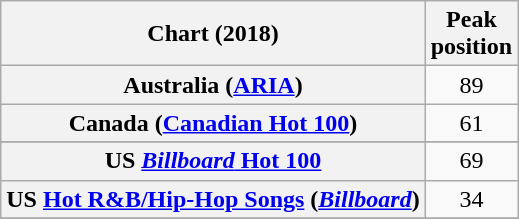<table class="wikitable sortable plainrowheaders" style="text-align:center">
<tr>
<th scope="col">Chart (2018)</th>
<th scope="col">Peak<br>position</th>
</tr>
<tr>
<th scope="row">Australia (<a href='#'>ARIA</a>)</th>
<td style="text-align:center;">89</td>
</tr>
<tr>
<th scope="row">Canada (<a href='#'>Canadian Hot 100</a>)</th>
<td style="text-align:center;">61</td>
</tr>
<tr>
</tr>
<tr>
</tr>
<tr>
<th scope="row">US <a href='#'><em>Billboard</em> Hot 100</a></th>
<td style="text-align:center;">69</td>
</tr>
<tr>
<th scope="row">US <a href='#'>Hot R&B/Hip-Hop Songs</a> (<em><a href='#'>Billboard</a></em>)</th>
<td style="text-align:center;">34</td>
</tr>
<tr>
</tr>
</table>
